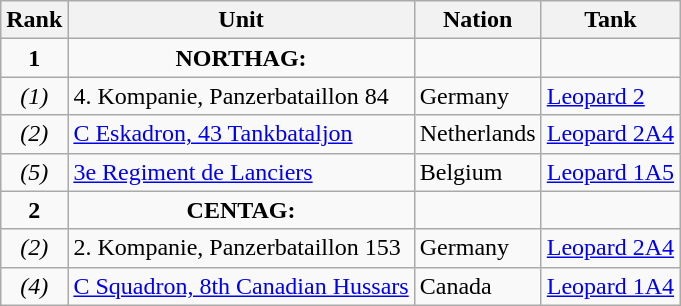<table class="wikitable">
<tr>
<th>Rank</th>
<th>Unit</th>
<th>Nation</th>
<th>Tank</th>
</tr>
<tr>
<td align="center"><strong>1</strong></td>
<td align="center"><strong>NORTHAG:</strong></td>
<td></td>
</tr>
<tr>
<td align="center"><em>(1)</em></td>
<td>4. Kompanie, Panzerbataillon 84</td>
<td>Germany</td>
<td><a href='#'>Leopard 2</a></td>
</tr>
<tr>
<td align="center"><em>(2)</em></td>
<td><a href='#'>C Eskadron, 43 Tankbataljon</a></td>
<td>Netherlands</td>
<td><a href='#'>Leopard 2A4</a></td>
</tr>
<tr>
<td align="center"><em>(5)</em></td>
<td><a href='#'>3e Regiment de Lanciers</a></td>
<td>Belgium</td>
<td><a href='#'>Leopard 1A5</a></td>
</tr>
<tr>
<td align="center"><strong>2</strong></td>
<td align="center"><strong>CENTAG:</strong></td>
<td></td>
</tr>
<tr>
<td align="center"><em>(2)</em></td>
<td>2. Kompanie, Panzerbataillon 153</td>
<td>Germany</td>
<td><a href='#'>Leopard 2A4</a></td>
</tr>
<tr>
<td align="center"><em>(4)</em></td>
<td><a href='#'>C Squadron, 8th Canadian Hussars</a></td>
<td>Canada</td>
<td><a href='#'>Leopard 1A4</a></td>
</tr>
</table>
